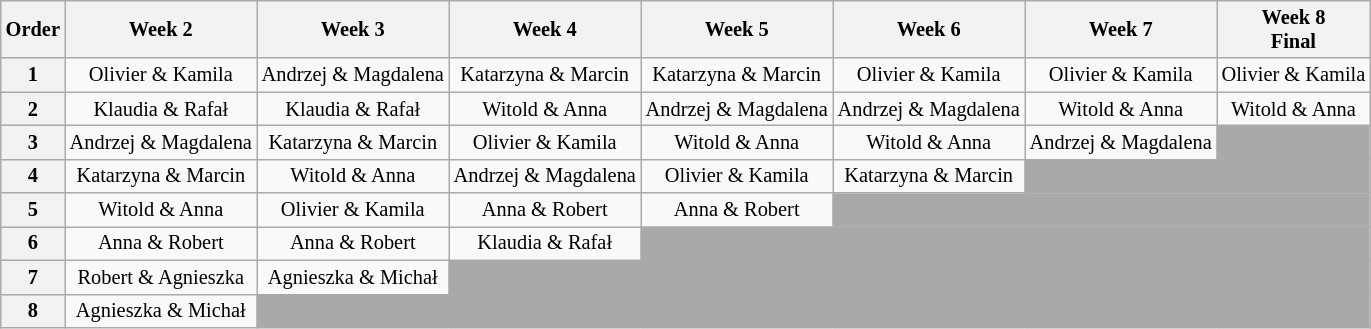<table class="wikitable" style="font-size:85%; text-align:center">
<tr>
<th>Order</th>
<th>Week 2</th>
<th>Week 3</th>
<th>Week 4</th>
<th>Week 5</th>
<th>Week 6</th>
<th>Week 7</th>
<th>Week 8<br>Final</th>
</tr>
<tr>
<th>1</th>
<td>Olivier & Kamila</td>
<td>Andrzej & Magdalena</td>
<td>Katarzyna & Marcin</td>
<td>Katarzyna & Marcin</td>
<td>Olivier & Kamila</td>
<td>Olivier & Kamila</td>
<td>Olivier & Kamila</td>
</tr>
<tr>
<th>2</th>
<td>Klaudia & Rafał</td>
<td>Klaudia & Rafał</td>
<td>Witold & Anna</td>
<td>Andrzej & Magdalena</td>
<td>Andrzej & Magdalena</td>
<td>Witold & Anna</td>
<td>Witold & Anna</td>
</tr>
<tr>
<th>3</th>
<td>Andrzej & Magdalena</td>
<td>Katarzyna & Marcin</td>
<td>Olivier & Kamila</td>
<td>Witold & Anna</td>
<td>Witold & Anna</td>
<td>Andrzej & Magdalena</td>
<td style="background:darkgray" colspan=3></td>
</tr>
<tr>
<th>4</th>
<td>Katarzyna & Marcin</td>
<td>Witold & Anna</td>
<td>Andrzej & Magdalena</td>
<td>Olivier & Kamila</td>
<td>Katarzyna & Marcin</td>
<td style="background:darkgray" colspan=3></td>
</tr>
<tr>
<th>5</th>
<td>Witold & Anna</td>
<td>Olivier & Kamila</td>
<td>Anna & Robert</td>
<td>Anna & Robert</td>
<td style="background:darkgray" colspan=4></td>
</tr>
<tr>
<th>6</th>
<td>Anna & Robert</td>
<td>Anna & Robert</td>
<td>Klaudia & Rafał</td>
<td style="background:darkgray" colspan=5></td>
</tr>
<tr>
<th>7</th>
<td>Robert & Agnieszka</td>
<td>Agnieszka & Michał</td>
<td style="background:darkgray" colspan="6"></td>
</tr>
<tr>
<th>8</th>
<td>Agnieszka & Michał</td>
<td style="background:darkgray" colspan="7"></td>
</tr>
</table>
